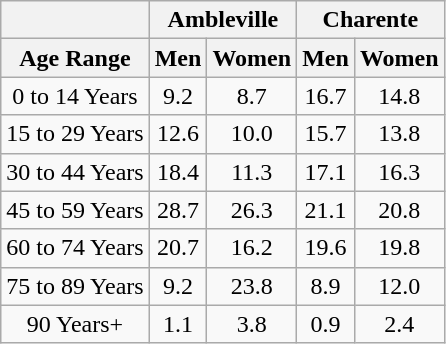<table class="wikitable" style="text-align:center;">
<tr>
<th></th>
<th colspan=2>Ambleville</th>
<th colspan=2>Charente</th>
</tr>
<tr>
<th>Age Range</th>
<th>Men</th>
<th>Women</th>
<th>Men</th>
<th>Women</th>
</tr>
<tr>
<td>0 to 14 Years</td>
<td>9.2</td>
<td>8.7</td>
<td>16.7</td>
<td>14.8</td>
</tr>
<tr>
<td>15 to 29 Years</td>
<td>12.6</td>
<td>10.0</td>
<td>15.7</td>
<td>13.8</td>
</tr>
<tr>
<td>30 to 44 Years</td>
<td>18.4</td>
<td>11.3</td>
<td>17.1</td>
<td>16.3</td>
</tr>
<tr>
<td>45 to 59 Years</td>
<td>28.7</td>
<td>26.3</td>
<td>21.1</td>
<td>20.8</td>
</tr>
<tr>
<td>60 to 74 Years</td>
<td>20.7</td>
<td>16.2</td>
<td>19.6</td>
<td>19.8</td>
</tr>
<tr>
<td>75 to 89 Years</td>
<td>9.2</td>
<td>23.8</td>
<td>8.9</td>
<td>12.0</td>
</tr>
<tr>
<td>90 Years+</td>
<td>1.1</td>
<td>3.8</td>
<td>0.9</td>
<td>2.4</td>
</tr>
</table>
